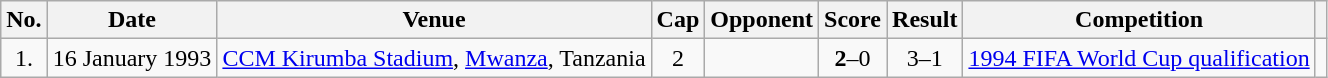<table class="wikitable sortable" style="text-align:center;">
<tr>
<th scope="col">No.</th>
<th scope="col">Date</th>
<th scope="col">Venue</th>
<th>Cap</th>
<th scope="col">Opponent</th>
<th scope="col">Score</th>
<th scope="col">Result</th>
<th scope="col">Competition</th>
<th scope="col" class="unsortable"></th>
</tr>
<tr>
<td>1.</td>
<td style="text-align:left;">16 January 1993</td>
<td style="text-align:left;"><a href='#'>CCM Kirumba Stadium</a>, <a href='#'>Mwanza</a>, Tanzania</td>
<td>2</td>
<td style="text-align:left;"></td>
<td><strong>2</strong>–0</td>
<td>3–1</td>
<td><a href='#'>1994 FIFA World Cup qualification</a></td>
<td></td>
</tr>
</table>
